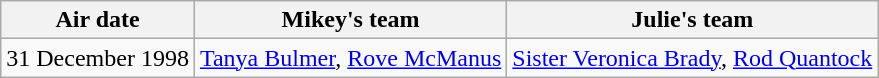<table class="wikitable">
<tr>
<th>Air date</th>
<th>Mikey's team</th>
<th>Julie's team</th>
</tr>
<tr>
<td>31 December 1998</td>
<td><a href='#'>Tanya Bulmer</a>, <a href='#'>Rove McManus</a></td>
<td><a href='#'>Sister Veronica Brady</a>, <a href='#'>Rod Quantock</a></td>
</tr>
</table>
